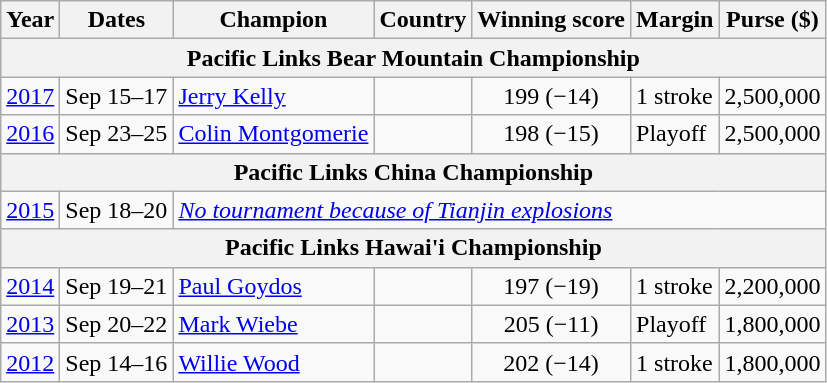<table class="wikitable">
<tr>
<th>Year</th>
<th>Dates</th>
<th>Champion</th>
<th>Country</th>
<th>Winning score</th>
<th>Margin</th>
<th>Purse ($)</th>
</tr>
<tr>
<th colspan=7>Pacific Links Bear Mountain Championship</th>
</tr>
<tr>
<td><a href='#'>2017</a></td>
<td>Sep 15–17</td>
<td><a href='#'>Jerry Kelly</a></td>
<td></td>
<td align=center>199 (−14)</td>
<td>1 stroke</td>
<td>2,500,000</td>
</tr>
<tr>
<td><a href='#'>2016</a></td>
<td>Sep 23–25</td>
<td><a href='#'>Colin Montgomerie</a></td>
<td></td>
<td align=center>198 (−15)</td>
<td>Playoff</td>
<td>2,500,000</td>
</tr>
<tr>
<th colspan=7>Pacific Links China Championship</th>
</tr>
<tr>
<td><a href='#'>2015</a></td>
<td>Sep 18–20</td>
<td colspan=5><em><a href='#'>No tournament because of Tianjin explosions</a></em></td>
</tr>
<tr>
<th colspan=7>Pacific Links Hawai'i Championship</th>
</tr>
<tr>
<td><a href='#'>2014</a></td>
<td>Sep 19–21</td>
<td><a href='#'>Paul Goydos</a></td>
<td></td>
<td align=center>197 (−19)</td>
<td>1 stroke</td>
<td>2,200,000</td>
</tr>
<tr>
<td><a href='#'>2013</a></td>
<td>Sep 20–22</td>
<td><a href='#'>Mark Wiebe</a></td>
<td></td>
<td align=center>205 (−11)</td>
<td>Playoff</td>
<td>1,800,000</td>
</tr>
<tr>
<td><a href='#'>2012</a></td>
<td>Sep 14–16</td>
<td><a href='#'>Willie Wood</a></td>
<td></td>
<td align=center>202 (−14)</td>
<td>1 stroke</td>
<td>1,800,000</td>
</tr>
</table>
